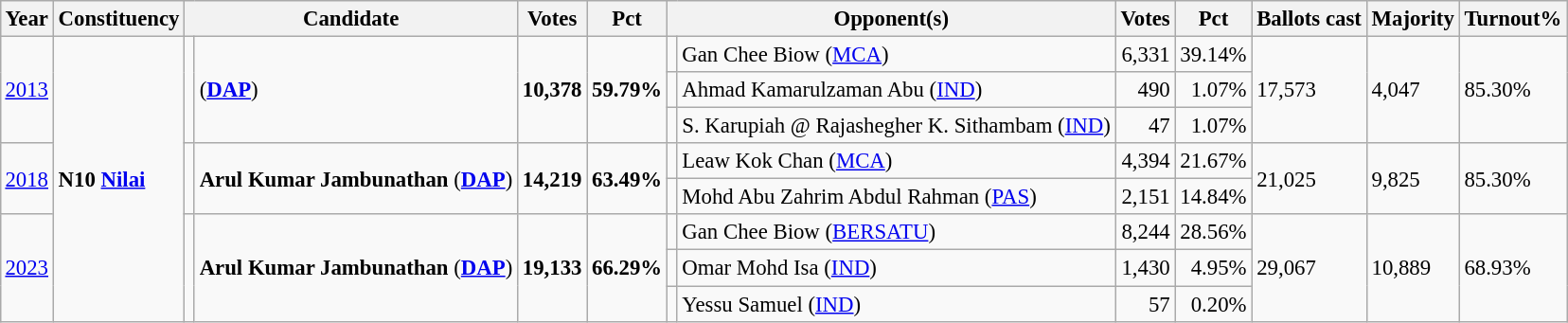<table class="wikitable" style="margin:0.5em ; font-size:95%">
<tr>
<th>Year</th>
<th>Constituency</th>
<th colspan=2>Candidate</th>
<th>Votes</th>
<th>Pct</th>
<th colspan=2>Opponent(s)</th>
<th>Votes</th>
<th>Pct</th>
<th>Ballots cast</th>
<th>Majority</th>
<th>Turnout%</th>
</tr>
<tr>
<td rowspan=3><a href='#'>2013</a></td>
<td rowspan=8><strong>N10 <a href='#'>Nilai</a></strong></td>
<td rowspan=3 ></td>
<td rowspan=3> (<a href='#'><strong>DAP</strong></a>)</td>
<td rowspan=3 align="right"><strong>10,378</strong></td>
<td rowspan=3><strong>59.79%</strong></td>
<td></td>
<td>Gan Chee Biow (<a href='#'>MCA</a>)</td>
<td align="right">6,331</td>
<td>39.14%</td>
<td rowspan=3>17,573</td>
<td rowspan=3>4,047</td>
<td rowspan=3>85.30%</td>
</tr>
<tr>
<td></td>
<td>Ahmad Kamarulzaman Abu (<a href='#'>IND</a>)</td>
<td align="right">490</td>
<td align="right">1.07%</td>
</tr>
<tr>
<td></td>
<td>S. Karupiah @ Rajashegher K. Sithambam (<a href='#'>IND</a>)</td>
<td align="right">47</td>
<td align="right">1.07%</td>
</tr>
<tr>
<td rowspan=2><a href='#'>2018</a></td>
<td rowspan=2 ></td>
<td rowspan=2><strong>Arul Kumar Jambunathan</strong> (<a href='#'><strong>DAP</strong></a>)</td>
<td rowspan=2 align="right"><strong>14,219</strong></td>
<td rowspan=2><strong>63.49%</strong></td>
<td></td>
<td>Leaw Kok Chan (<a href='#'>MCA</a>)</td>
<td align="right">4,394</td>
<td>21.67%</td>
<td rowspan=2>21,025</td>
<td rowspan=2>9,825</td>
<td rowspan=2>85.30%</td>
</tr>
<tr>
<td></td>
<td>Mohd Abu Zahrim Abdul Rahman (<a href='#'>PAS</a>)</td>
<td align="right">2,151</td>
<td>14.84%</td>
</tr>
<tr>
<td rowspan=3><a href='#'>2023</a></td>
<td rowspan=3 ></td>
<td rowspan=3><strong>Arul Kumar Jambunathan</strong> (<a href='#'><strong>DAP</strong></a>)</td>
<td rowspan=3 align=right><strong>19,133</strong></td>
<td rowspan=3><strong>66.29%</strong></td>
<td bgcolor=></td>
<td>Gan Chee Biow (<a href='#'>BERSATU</a>)</td>
<td align=right>8,244</td>
<td>28.56%</td>
<td rowspan=3>29,067</td>
<td rowspan=3>10,889</td>
<td rowspan=3>68.93%</td>
</tr>
<tr>
<td></td>
<td>Omar Mohd Isa (<a href='#'>IND</a>)</td>
<td align=right>1,430</td>
<td align=right>4.95%</td>
</tr>
<tr>
<td></td>
<td>Yessu Samuel (<a href='#'>IND</a>)</td>
<td align=right>57</td>
<td align=right>0.20%</td>
</tr>
</table>
